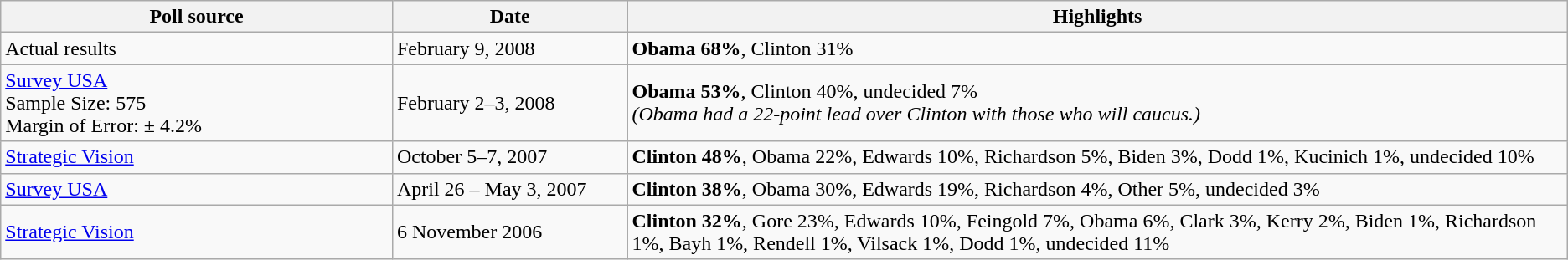<table class="wikitable sortable">
<tr>
<th width="25%">Poll source</th>
<th width="15%">Date</th>
<th width="60%">Highlights</th>
</tr>
<tr>
<td>Actual results</td>
<td>February 9, 2008</td>
<td><strong>Obama 68%</strong>, Clinton 31%</td>
</tr>
<tr>
<td><a href='#'>Survey USA</a><br>Sample Size: 575<br>
Margin of Error: ± 4.2%</td>
<td>February 2–3, 2008</td>
<td><strong>Obama 53%</strong>, Clinton 40%, undecided 7% <br> <em>(Obama had a 22-point lead over Clinton with those who will caucus.)</em></td>
</tr>
<tr>
<td><a href='#'>Strategic Vision</a></td>
<td>October 5–7, 2007</td>
<td><strong>Clinton 48%</strong>, Obama 22%, Edwards 10%, Richardson 5%, Biden 3%, Dodd 1%, Kucinich 1%, undecided 10%</td>
</tr>
<tr>
<td><a href='#'>Survey USA</a></td>
<td>April 26 – May 3, 2007</td>
<td><strong>Clinton 38%</strong>, Obama 30%, Edwards 19%, Richardson 4%, Other 5%, undecided 3%</td>
</tr>
<tr>
<td><a href='#'>Strategic Vision</a></td>
<td>6 November 2006</td>
<td><strong>Clinton 32%</strong>, Gore 23%, Edwards 10%, Feingold 7%, Obama 6%, Clark 3%, Kerry 2%, Biden 1%, Richardson 1%, Bayh 1%, Rendell 1%, Vilsack 1%, Dodd 1%, undecided 11%</td>
</tr>
</table>
